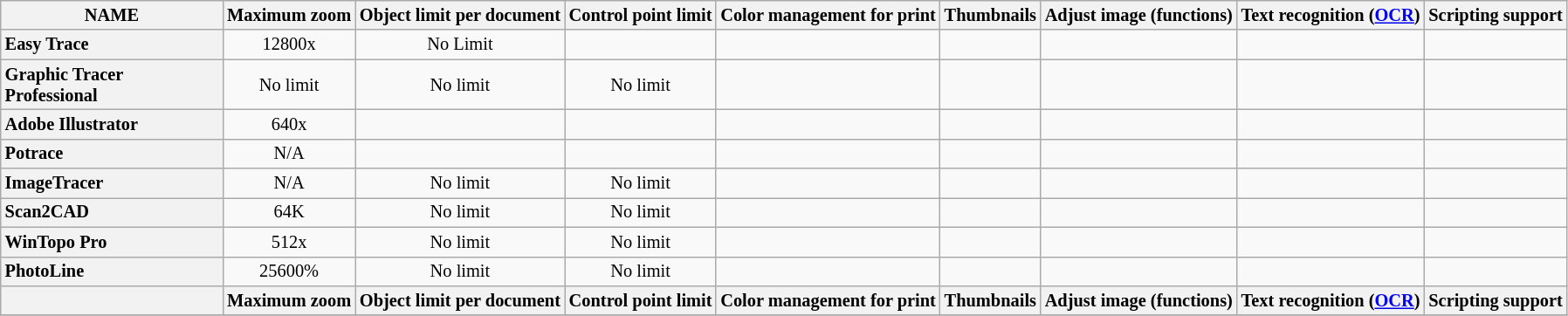<table class="sortable wikitable" style="font-size: 85%; text-align: center; width: auto">
<tr>
<th style="width:12em"><strong>NAME</strong></th>
<th>Maximum zoom</th>
<th>Object limit per document</th>
<th>Control point limit</th>
<th>Color management for print</th>
<th>Thumbnails</th>
<th>Adjust image (functions)</th>
<th>Text recognition (<a href='#'>OCR</a>)</th>
<th>Scripting support</th>
</tr>
<tr>
<th style="text-align:left">Easy Trace</th>
<td>12800x</td>
<td>No Limit</td>
<td></td>
<td></td>
<td></td>
<td></td>
<td></td>
<td></td>
</tr>
<tr>
<th style="text-align:left">Graphic Tracer Professional</th>
<td>No limit</td>
<td>No limit</td>
<td>No limit</td>
<td></td>
<td></td>
<td></td>
<td></td>
<td></td>
</tr>
<tr>
<th style="text-align:left">Adobe Illustrator</th>
<td>640x</td>
<td></td>
<td></td>
<td></td>
<td></td>
<td></td>
<td></td>
<td></td>
</tr>
<tr>
<th style="text-align:left">Potrace</th>
<td>N/A</td>
<td></td>
<td></td>
<td></td>
<td></td>
<td></td>
<td></td>
<td></td>
</tr>
<tr>
<th style="text-align:left">ImageTracer</th>
<td>N/A</td>
<td>No limit</td>
<td>No limit</td>
<td></td>
<td></td>
<td></td>
<td></td>
<td></td>
</tr>
<tr>
<th style="text-align:left">Scan2CAD</th>
<td>64K</td>
<td>No limit</td>
<td>No limit</td>
<td></td>
<td></td>
<td></td>
<td></td>
<td></td>
</tr>
<tr>
<th style="text-align:left">WinTopo Pro</th>
<td>512x</td>
<td>No limit</td>
<td>No limit</td>
<td></td>
<td></td>
<td></td>
<td></td>
<td></td>
</tr>
<tr>
<th style="text-align:left">PhotoLine</th>
<td>25600%</td>
<td>No limit</td>
<td>No limit</td>
<td></td>
<td></td>
<td></td>
<td></td>
<td></td>
</tr>
<tr class="sortbottom">
<th></th>
<th>Maximum zoom</th>
<th>Object limit per document</th>
<th>Control point limit</th>
<th>Color management for print</th>
<th>Thumbnails</th>
<th>Adjust image (functions)</th>
<th>Text recognition (<a href='#'>OCR</a>)</th>
<th>Scripting support</th>
</tr>
<tr>
</tr>
</table>
